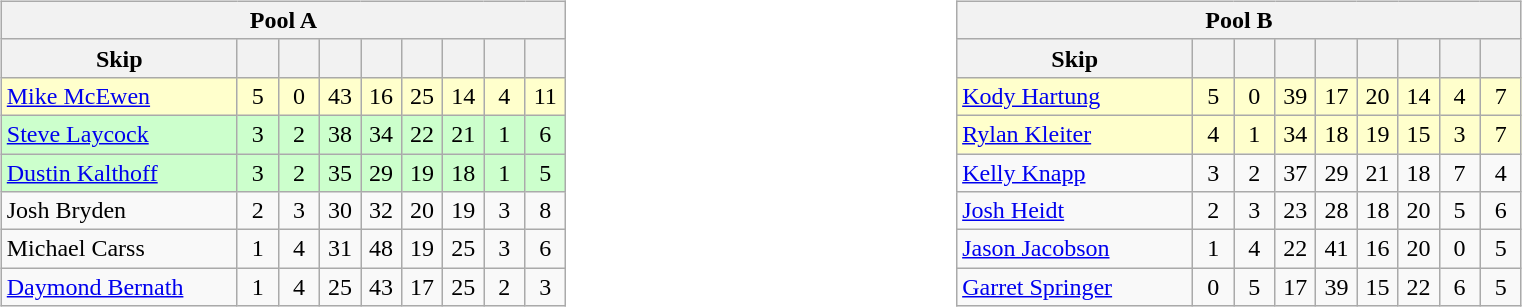<table table>
<tr>
<td valign=top width=10%><br><table class=wikitable style="text-align: center;">
<tr>
<th colspan=9>Pool A</th>
</tr>
<tr>
<th width=150>Skip</th>
<th width=20></th>
<th width=20></th>
<th width=20></th>
<th width=20></th>
<th width=20></th>
<th width=20></th>
<th width=20></th>
<th width=20></th>
</tr>
<tr bgcolor=#ffffcc>
<td style="text-align: left;"><a href='#'>Mike McEwen</a></td>
<td>5</td>
<td>0</td>
<td>43</td>
<td>16</td>
<td>25</td>
<td>14</td>
<td>4</td>
<td>11</td>
</tr>
<tr bgcolor=#ccffcc>
<td style="text-align: left;"><a href='#'>Steve Laycock</a></td>
<td>3</td>
<td>2</td>
<td>38</td>
<td>34</td>
<td>22</td>
<td>21</td>
<td>1</td>
<td>6</td>
</tr>
<tr bgcolor=#ccffcc>
<td style="text-align: left;"><a href='#'>Dustin Kalthoff</a></td>
<td>3</td>
<td>2</td>
<td>35</td>
<td>29</td>
<td>19</td>
<td>18</td>
<td>1</td>
<td>5</td>
</tr>
<tr>
<td style="text-align: left;">Josh Bryden</td>
<td>2</td>
<td>3</td>
<td>30</td>
<td>32</td>
<td>20</td>
<td>19</td>
<td>3</td>
<td>8</td>
</tr>
<tr>
<td style="text-align: left;">Michael Carss</td>
<td>1</td>
<td>4</td>
<td>31</td>
<td>48</td>
<td>19</td>
<td>25</td>
<td>3</td>
<td>6</td>
</tr>
<tr>
<td style="text-align: left;"><a href='#'>Daymond Bernath</a></td>
<td>1</td>
<td>4</td>
<td>25</td>
<td>43</td>
<td>17</td>
<td>25</td>
<td>2</td>
<td>3</td>
</tr>
</table>
</td>
<td valign=top width=10%><br><table class=wikitable col1left style="text-align: center;">
<tr>
<th colspan=9>Pool B</th>
</tr>
<tr>
<th width=150>Skip</th>
<th width=20></th>
<th width=20></th>
<th width=20></th>
<th width=20></th>
<th width=20></th>
<th width=20></th>
<th width=20></th>
<th width=20></th>
</tr>
<tr bgcolor=#ffffcc>
<td style="text-align: left;"><a href='#'>Kody Hartung</a></td>
<td>5</td>
<td>0</td>
<td>39</td>
<td>17</td>
<td>20</td>
<td>14</td>
<td>4</td>
<td>7</td>
</tr>
<tr bgcolor=#ffffcc>
<td style="text-align: left;"><a href='#'>Rylan Kleiter</a></td>
<td>4</td>
<td>1</td>
<td>34</td>
<td>18</td>
<td>19</td>
<td>15</td>
<td>3</td>
<td>7</td>
</tr>
<tr>
<td style="text-align: left;"><a href='#'>Kelly Knapp</a></td>
<td>3</td>
<td>2</td>
<td>37</td>
<td>29</td>
<td>21</td>
<td>18</td>
<td>7</td>
<td>4</td>
</tr>
<tr>
<td style="text-align: left;"><a href='#'>Josh Heidt</a></td>
<td>2</td>
<td>3</td>
<td>23</td>
<td>28</td>
<td>18</td>
<td>20</td>
<td>5</td>
<td>6</td>
</tr>
<tr>
<td style="text-align: left;"><a href='#'>Jason Jacobson</a></td>
<td>1</td>
<td>4</td>
<td>22</td>
<td>41</td>
<td>16</td>
<td>20</td>
<td>0</td>
<td>5</td>
</tr>
<tr>
<td style="text-align: left;"><a href='#'>Garret Springer</a></td>
<td>0</td>
<td>5</td>
<td>17</td>
<td>39</td>
<td>15</td>
<td>22</td>
<td>6</td>
<td>5</td>
</tr>
</table>
</td>
</tr>
</table>
